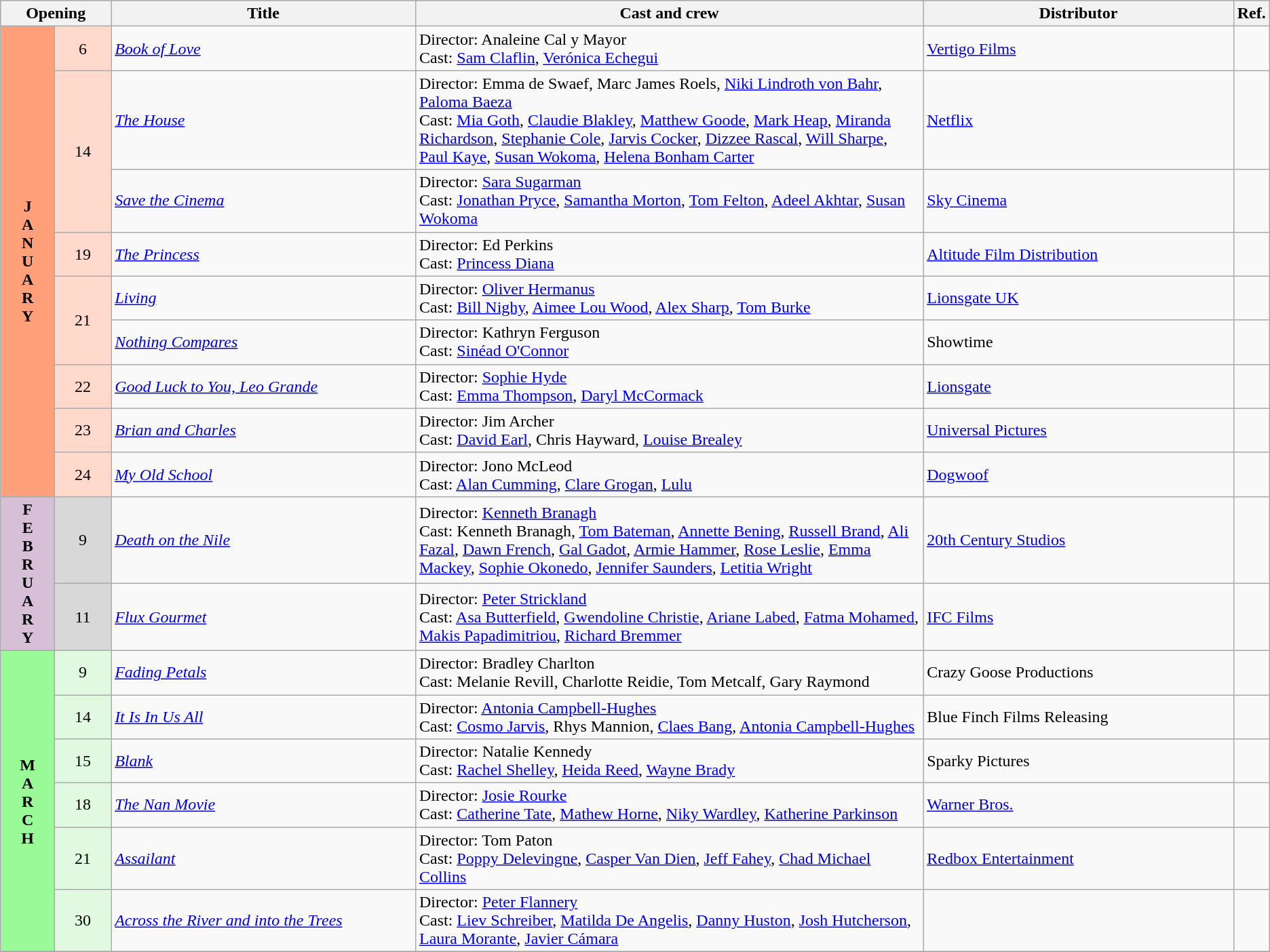<table class="wikitable">
<tr style="background:#b0e0e6; text-align:center;">
<th colspan="2">Opening</th>
<th style="width:24%;">Title</th>
<th style="width:40%;">Cast and crew</th>
<th>Distributor</th>
<th style="width:2%;">Ref.</th>
</tr>
<tr>
<th rowspan="9" style="text-align:center; background:#ffa07a; textcolor:#000;">J<br>A<br>N<br>U<br>A<br>R<br>Y</th>
<td rowspan="1" style="text-align:center; background:#ffdacc;">6</td>
<td><em><a href='#'>Book of Love</a></em></td>
<td>Director: Analeine Cal y Mayor <br> Cast: <a href='#'>Sam Claflin</a>, <a href='#'>Verónica Echegui</a></td>
<td><a href='#'>Vertigo Films</a></td>
<td></td>
</tr>
<tr>
<td rowspan="2" style="text-align:center; background:#ffdacc;">14</td>
<td><em><a href='#'>The House</a></em></td>
<td>Director: Emma de Swaef, Marc James Roels, <a href='#'>Niki Lindroth von Bahr</a>, <a href='#'>Paloma Baeza</a> <br> Cast: <a href='#'>Mia Goth</a>, <a href='#'>Claudie Blakley</a>, <a href='#'>Matthew Goode</a>, <a href='#'>Mark Heap</a>, <a href='#'>Miranda Richardson</a>, <a href='#'>Stephanie Cole</a>, <a href='#'>Jarvis Cocker</a>, <a href='#'>Dizzee Rascal</a>, <a href='#'>Will Sharpe</a>, <a href='#'>Paul Kaye</a>, <a href='#'>Susan Wokoma</a>, <a href='#'>Helena Bonham Carter</a></td>
<td><a href='#'>Netflix</a></td>
<td style="text-align:center"></td>
</tr>
<tr>
<td><em><a href='#'>Save the Cinema</a></em></td>
<td>Director: <a href='#'>Sara Sugarman</a> <br> Cast: <a href='#'>Jonathan Pryce</a>, <a href='#'>Samantha Morton</a>, <a href='#'>Tom Felton</a>, <a href='#'>Adeel Akhtar</a>, <a href='#'>Susan Wokoma</a></td>
<td><a href='#'>Sky Cinema</a></td>
<td style="text-align:center"></td>
</tr>
<tr>
<td rowspan="1" style="text-align:center; background:#ffdacc;">19</td>
<td><em><a href='#'>The Princess</a></em></td>
<td>Director: Ed Perkins <br> Cast: <a href='#'>Princess Diana</a></td>
<td><a href='#'>Altitude Film Distribution</a></td>
<td style="text-align:center"></td>
</tr>
<tr>
<td rowspan="2" style="text-align:center; background:#ffdacc;">21</td>
<td><em><a href='#'>Living</a></em></td>
<td>Director: <a href='#'>Oliver Hermanus</a> <br> Cast: <a href='#'>Bill Nighy</a>, <a href='#'>Aimee Lou Wood</a>, <a href='#'>Alex Sharp</a>, <a href='#'>Tom Burke</a></td>
<td><a href='#'>Lionsgate UK</a></td>
<td style="text-align:center"></td>
</tr>
<tr>
<td><em><a href='#'>Nothing Compares</a></em></td>
<td>Director: Kathryn Ferguson <br> Cast: <a href='#'>Sinéad O'Connor</a></td>
<td>Showtime</td>
<td></td>
</tr>
<tr>
<td rowspan="1" style="text-align:center; background:#ffdacc;">22</td>
<td><em><a href='#'>Good Luck to You, Leo Grande</a></em></td>
<td>Director: <a href='#'>Sophie Hyde</a> <br> Cast: <a href='#'>Emma Thompson</a>, <a href='#'>Daryl McCormack</a></td>
<td><a href='#'>Lionsgate</a></td>
<td></td>
</tr>
<tr>
<td rowspan="1" style="text-align:center; background:#ffdacc;">23</td>
<td><em><a href='#'>Brian and Charles</a></em></td>
<td>Director: Jim Archer <br> Cast: <a href='#'>David Earl</a>, Chris Hayward, <a href='#'>Louise Brealey</a></td>
<td><a href='#'>Universal Pictures</a></td>
<td></td>
</tr>
<tr>
<td rowspan="1" style="text-align:center; background:#ffdacc;">24</td>
<td><em><a href='#'>My Old School</a></em></td>
<td>Director: Jono McLeod <br> Cast: <a href='#'>Alan Cumming</a>, <a href='#'>Clare Grogan</a>, <a href='#'>Lulu</a></td>
<td><a href='#'>Dogwoof</a></td>
<td></td>
</tr>
<tr>
<th rowspan="2" style="text-align:center; background:thistle; textcolor:#000;">F<br>E<br>B<br>R<br>U<br>A<br>R<br>Y</th>
<td rowspan="1" style="text-align:center; background:#d8d8d8;">9</td>
<td><em><a href='#'>Death on the Nile</a></em></td>
<td>Director: <a href='#'>Kenneth Branagh</a> <br> Cast: Kenneth Branagh, <a href='#'>Tom Bateman</a>, <a href='#'>Annette Bening</a>, <a href='#'>Russell Brand</a>, <a href='#'>Ali Fazal</a>, <a href='#'>Dawn French</a>, <a href='#'>Gal Gadot</a>, <a href='#'>Armie Hammer</a>, <a href='#'>Rose Leslie</a>, <a href='#'>Emma Mackey</a>, <a href='#'>Sophie Okonedo</a>, <a href='#'>Jennifer Saunders</a>, <a href='#'>Letitia Wright</a></td>
<td><a href='#'>20th Century Studios</a></td>
<td style="text-align:center"></td>
</tr>
<tr>
<td rowspan="1" style="text-align:center; background:#d8d8d8;">11</td>
<td><em><a href='#'>Flux Gourmet</a></em></td>
<td>Director: <a href='#'>Peter Strickland</a> <br> Cast: <a href='#'>Asa Butterfield</a>, <a href='#'>Gwendoline Christie</a>, <a href='#'>Ariane Labed</a>, <a href='#'>Fatma Mohamed</a>, <a href='#'>Makis Papadimitriou</a>, <a href='#'>Richard Bremmer</a></td>
<td><a href='#'>IFC Films</a></td>
<td></td>
</tr>
<tr>
<th rowspan="6" style="text-align:center; background:#98fb98; textcolor:#000;">M<br>A<br>R<br>C<br>H</th>
<td style="text-align:center; background:#e0f9e0;">9</td>
<td><em><a href='#'>Fading Petals</a></em></td>
<td>Director: Bradley Charlton<br>Cast: Melanie Revill, Charlotte Reidie, Tom Metcalf, Gary Raymond</td>
<td>Crazy Goose Productions</td>
<td></td>
</tr>
<tr>
<td style="text-align:center; background:#e0f9e0;">14</td>
<td><em><a href='#'>It Is In Us All</a></em></td>
<td>Director: <a href='#'>Antonia Campbell-Hughes</a> <br> Cast: <a href='#'>Cosmo Jarvis</a>, Rhys Mannion, <a href='#'>Claes Bang</a>, <a href='#'>Antonia Campbell-Hughes</a></td>
<td>Blue Finch Films Releasing</td>
<td></td>
</tr>
<tr>
<td style="text-align:center; background:#e0f9e0;">15</td>
<td><em><a href='#'>Blank</a></em></td>
<td>Director: Natalie Kennedy <br> Cast: <a href='#'>Rachel Shelley</a>, <a href='#'>Heida Reed</a>, <a href='#'>Wayne Brady</a></td>
<td>Sparky Pictures</td>
<td></td>
</tr>
<tr>
<td style="text-align:center; background:#e0f9e0;">18</td>
<td><em><a href='#'>The Nan Movie</a></em></td>
<td>Director: <a href='#'>Josie Rourke</a> <br> Cast: <a href='#'>Catherine Tate</a>, <a href='#'>Mathew Horne</a>, <a href='#'>Niky Wardley</a>, <a href='#'>Katherine Parkinson</a></td>
<td><a href='#'>Warner Bros.</a></td>
<td style="text-align:center"></td>
</tr>
<tr>
<td style="text-align:center; background:#e0f9e0;">21</td>
<td><em><a href='#'>Assailant</a></em></td>
<td>Director: Tom Paton <br> Cast: <a href='#'>Poppy Delevingne</a>, <a href='#'>Casper Van Dien</a>, <a href='#'>Jeff Fahey</a>, <a href='#'>Chad Michael Collins</a></td>
<td><a href='#'>Redbox Entertainment</a></td>
<td></td>
</tr>
<tr>
<td style="text-align:center; background:#e0f9e0;">30</td>
<td><em><a href='#'>Across the River and into the Trees</a></em></td>
<td>Director: <a href='#'>Peter Flannery</a> <br> Cast: <a href='#'>Liev Schreiber</a>, <a href='#'>Matilda De Angelis</a>, <a href='#'>Danny Huston</a>, <a href='#'>Josh Hutcherson</a>, <a href='#'>Laura Morante</a>, <a href='#'>Javier Cámara</a></td>
<td></td>
<td style="text-align:center"></td>
</tr>
<tr>
</tr>
</table>
